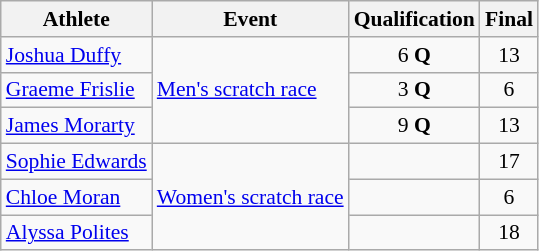<table class=wikitable style=font-size:90%;text-align:center>
<tr>
<th>Athlete</th>
<th>Event</th>
<th>Qualification</th>
<th>Final</th>
</tr>
<tr>
<td align=left><a href='#'>Joshua Duffy</a></td>
<td align=left rowspan=3><a href='#'>Men's scratch race</a></td>
<td>6 <strong>Q</strong></td>
<td>13</td>
</tr>
<tr>
<td align=left><a href='#'>Graeme Frislie</a></td>
<td>3 <strong>Q</strong></td>
<td>6</td>
</tr>
<tr>
<td align=left><a href='#'>James Morarty</a></td>
<td>9 <strong>Q</strong></td>
<td>13</td>
</tr>
<tr>
<td align=left><a href='#'>Sophie Edwards</a></td>
<td align=left rowspan=3><a href='#'>Women's scratch race</a></td>
<td></td>
<td>17</td>
</tr>
<tr>
<td align=left><a href='#'>Chloe Moran</a></td>
<td></td>
<td>6</td>
</tr>
<tr>
<td align=left><a href='#'>Alyssa Polites</a></td>
<td></td>
<td>18</td>
</tr>
</table>
